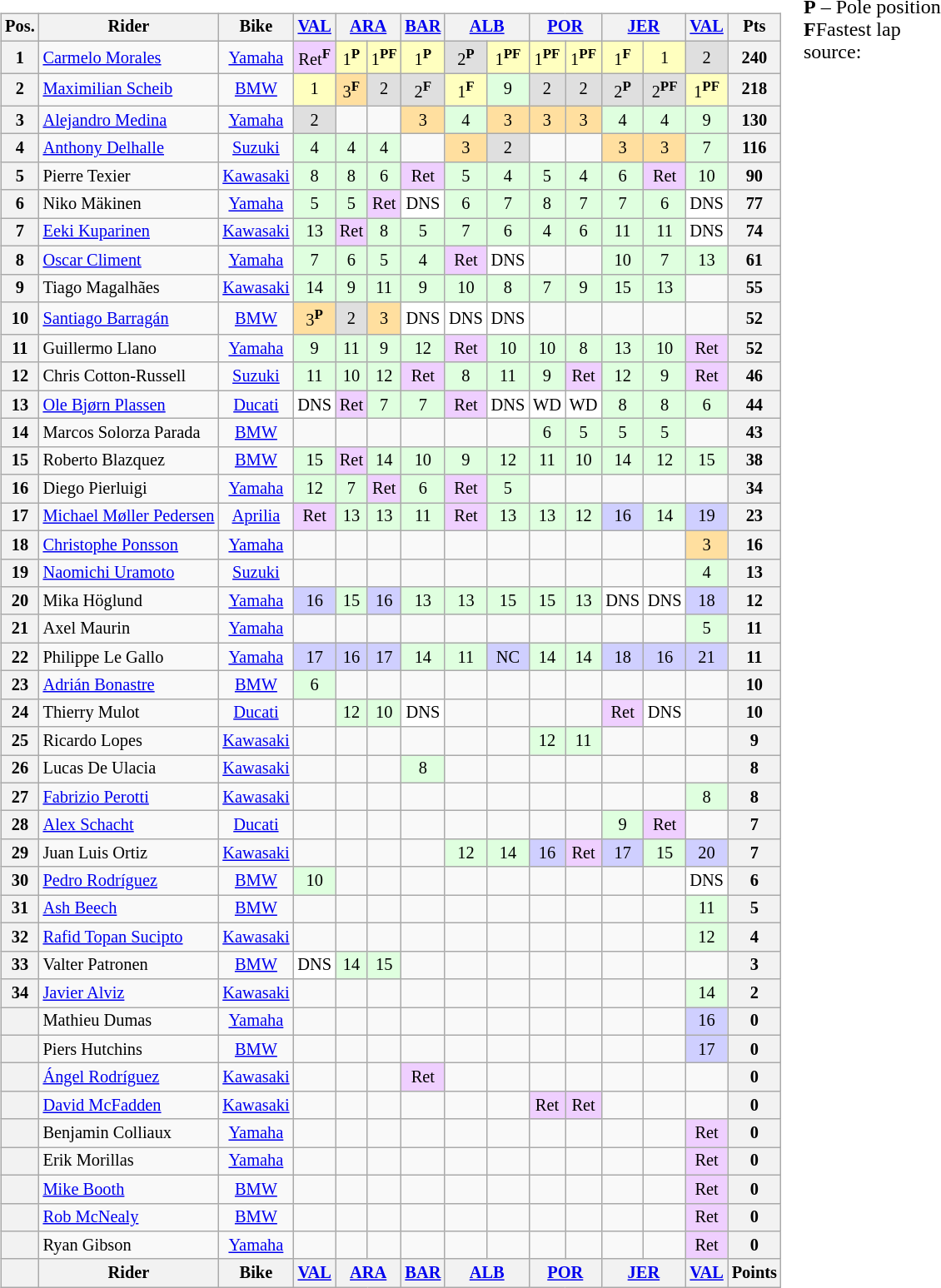<table>
<tr>
<td><br><table class="wikitable" style="font-size:85%; text-align:center;">
<tr style="vertical-align:top">
<th style="vertical-align:middle">Pos.</th>
<th style="vertical-align:middle">Rider</th>
<th style="vertical-align:middle">Bike</th>
<th><a href='#'>VAL</a><br></th>
<th colspan="2"><a href='#'>ARA</a><br></th>
<th><a href='#'>BAR</a><br></th>
<th colspan="2"><a href='#'>ALB</a><br></th>
<th colspan="2"><a href='#'>POR</a><br></th>
<th colspan="2"><a href='#'>JER</a><br></th>
<th><a href='#'>VAL</a><br></th>
<th style="vertical-align:middle">Pts</th>
</tr>
<tr>
<th>1</th>
<td align="left"> <a href='#'>Carmelo Morales</a></td>
<td><a href='#'>Yamaha</a></td>
<td style="background:#efcfff;">Ret<sup><strong>F</strong></sup></td>
<td style="background:#ffffbf;">1<sup><strong>P</strong></sup></td>
<td style="background:#ffffbf;">1<sup><strong>PF</strong></sup></td>
<td style="background:#ffffbf;">1<sup><strong>P</strong></sup></td>
<td style="background:#dfdfdf;">2<sup><strong>P</strong></sup></td>
<td style="background:#ffffbf;">1<sup><strong>PF</strong></sup></td>
<td style="background:#ffffbf;">1<sup><strong>PF</strong></sup></td>
<td style="background:#ffffbf;">1<sup><strong>PF</strong></sup></td>
<td style="background:#ffffbf;">1<sup><strong>F</strong></sup></td>
<td style="background:#ffffbf;">1</td>
<td style="background:#dfdfdf;">2</td>
<th>240</th>
</tr>
<tr>
<th>2</th>
<td align="left"> <a href='#'>Maximilian Scheib</a></td>
<td><a href='#'>BMW</a></td>
<td style="background:#ffffbf;">1</td>
<td style="background:#ffdf9f;">3<sup><strong>F</strong></sup></td>
<td style="background:#dfdfdf;">2</td>
<td style="background:#dfdfdf;">2<sup><strong>F</strong></sup></td>
<td style="background:#ffffbf;">1<sup><strong>F</strong></sup></td>
<td style="background:#dfffdf;">9</td>
<td style="background:#dfdfdf;">2</td>
<td style="background:#dfdfdf;">2</td>
<td style="background:#dfdfdf;">2<sup><strong>P</strong></sup></td>
<td style="background:#dfdfdf;">2<sup><strong>PF</strong></sup></td>
<td style="background:#ffffbf;">1<sup><strong>PF</strong></sup></td>
<th>218</th>
</tr>
<tr>
<th>3</th>
<td align="left"> <a href='#'>Alejandro Medina</a></td>
<td><a href='#'>Yamaha</a></td>
<td style="background:#dfdfdf;">2</td>
<td></td>
<td></td>
<td style="background:#ffdf9f;">3</td>
<td style="background:#dfffdf;">4</td>
<td style="background:#ffdf9f;">3</td>
<td style="background:#ffdf9f;">3</td>
<td style="background:#ffdf9f;">3</td>
<td style="background:#dfffdf;">4</td>
<td style="background:#dfffdf;">4</td>
<td style="background:#dfffdf;">9</td>
<th>130</th>
</tr>
<tr>
<th>4</th>
<td align="left"> <a href='#'>Anthony Delhalle</a></td>
<td><a href='#'>Suzuki</a></td>
<td style="background:#dfffdf;">4</td>
<td style="background:#dfffdf;">4</td>
<td style="background:#dfffdf;">4</td>
<td></td>
<td style="background:#ffdf9f;">3</td>
<td style="background:#dfdfdf;">2</td>
<td></td>
<td></td>
<td style="background:#ffdf9f;">3</td>
<td style="background:#ffdf9f;">3</td>
<td style="background:#dfffdf;">7</td>
<th>116</th>
</tr>
<tr>
<th>5</th>
<td align="left"> Pierre Texier</td>
<td><a href='#'>Kawasaki</a></td>
<td style="background:#dfffdf;">8</td>
<td style="background:#dfffdf;">8</td>
<td style="background:#dfffdf;">6</td>
<td style="background:#efcfff;">Ret</td>
<td style="background:#dfffdf;">5</td>
<td style="background:#dfffdf;">4</td>
<td style="background:#dfffdf;">5</td>
<td style="background:#dfffdf;">4</td>
<td style="background:#dfffdf;">6</td>
<td style="background:#efcfff;">Ret</td>
<td style="background:#dfffdf;">10</td>
<th>90</th>
</tr>
<tr>
<th>6</th>
<td align="left"> Niko Mäkinen</td>
<td><a href='#'>Yamaha</a></td>
<td style="background:#dfffdf;">5</td>
<td style="background:#dfffdf;">5</td>
<td style="background:#efcfff;">Ret</td>
<td style="background:#ffffff;">DNS</td>
<td style="background:#dfffdf;">6</td>
<td style="background:#dfffdf;">7</td>
<td style="background:#dfffdf;">8</td>
<td style="background:#dfffdf;">7</td>
<td style="background:#dfffdf;">7</td>
<td style="background:#dfffdf;">6</td>
<td style="background:#ffffff;">DNS</td>
<th>77</th>
</tr>
<tr>
<th>7</th>
<td align="left"> <a href='#'>Eeki Kuparinen</a></td>
<td><a href='#'>Kawasaki</a></td>
<td style="background:#dfffdf;">13</td>
<td style="background:#efcfff;">Ret</td>
<td style="background:#dfffdf;">8</td>
<td style="background:#dfffdf;">5</td>
<td style="background:#dfffdf;">7</td>
<td style="background:#dfffdf;">6</td>
<td style="background:#dfffdf;">4</td>
<td style="background:#dfffdf;">6</td>
<td style="background:#dfffdf;">11</td>
<td style="background:#dfffdf;">11</td>
<td style="background:#ffffff;">DNS</td>
<th>74</th>
</tr>
<tr>
<th>8</th>
<td align="left"> <a href='#'>Oscar Climent</a></td>
<td><a href='#'>Yamaha</a></td>
<td style="background:#dfffdf;">7</td>
<td style="background:#dfffdf;">6</td>
<td style="background:#dfffdf;">5</td>
<td style="background:#dfffdf;">4</td>
<td style="background:#efcfff;">Ret</td>
<td style="background:#ffffff;">DNS</td>
<td></td>
<td></td>
<td style="background:#dfffdf;">10</td>
<td style="background:#dfffdf;">7</td>
<td style="background:#dfffdf;">13</td>
<th>61</th>
</tr>
<tr>
<th>9</th>
<td align="left"> Tiago Magalhães</td>
<td><a href='#'>Kawasaki</a></td>
<td style="background:#dfffdf;">14</td>
<td style="background:#dfffdf;">9</td>
<td style="background:#dfffdf;">11</td>
<td style="background:#dfffdf;">9</td>
<td style="background:#dfffdf;">10</td>
<td style="background:#dfffdf;">8</td>
<td style="background:#dfffdf;">7</td>
<td style="background:#dfffdf;">9</td>
<td style="background:#dfffdf;">15</td>
<td style="background:#dfffdf;">13</td>
<td></td>
<th>55</th>
</tr>
<tr>
<th>10</th>
<td align="left"> <a href='#'>Santiago Barragán</a></td>
<td><a href='#'>BMW</a></td>
<td style="background:#ffdf9f;">3<sup><strong>P</strong></sup></td>
<td style="background:#dfdfdf;">2</td>
<td style="background:#ffdf9f;">3</td>
<td style="background:#ffffff;">DNS</td>
<td style="background:#ffffff;">DNS</td>
<td style="background:#ffffff;">DNS</td>
<td></td>
<td></td>
<td></td>
<td></td>
<td></td>
<th>52</th>
</tr>
<tr>
<th>11</th>
<td align="left"> Guillermo Llano</td>
<td><a href='#'>Yamaha</a></td>
<td style="background:#dfffdf;">9</td>
<td style="background:#dfffdf;">11</td>
<td style="background:#dfffdf;">9</td>
<td style="background:#dfffdf;">12</td>
<td style="background:#efcfff;">Ret</td>
<td style="background:#dfffdf;">10</td>
<td style="background:#dfffdf;">10</td>
<td style="background:#dfffdf;">8</td>
<td style="background:#dfffdf;">13</td>
<td style="background:#dfffdf;">10</td>
<td style="background:#efcfff;">Ret</td>
<th>52</th>
</tr>
<tr>
<th>12</th>
<td align="left"> Chris Cotton-Russell</td>
<td><a href='#'>Suzuki</a></td>
<td style="background:#dfffdf;">11</td>
<td style="background:#dfffdf;">10</td>
<td style="background:#dfffdf;">12</td>
<td style="background:#efcfff;">Ret</td>
<td style="background:#dfffdf;">8</td>
<td style="background:#dfffdf;">11</td>
<td style="background:#dfffdf;">9</td>
<td style="background:#efcfff;">Ret</td>
<td style="background:#dfffdf;">12</td>
<td style="background:#dfffdf;">9</td>
<td style="background:#efcfff;">Ret</td>
<th>46</th>
</tr>
<tr>
<th>13</th>
<td align="left"> <a href='#'>Ole Bjørn Plassen</a></td>
<td><a href='#'>Ducati</a></td>
<td style="background:#ffffff;">DNS</td>
<td style="background:#efcfff;">Ret</td>
<td style="background:#dfffdf;">7</td>
<td style="background:#dfffdf;">7</td>
<td style="background:#efcfff;">Ret</td>
<td style="background:#ffffff;">DNS</td>
<td style="background:#ffffff;">WD</td>
<td style="background:#ffffff;">WD</td>
<td style="background:#dfffdf;">8</td>
<td style="background:#dfffdf;">8</td>
<td style="background:#dfffdf;">6</td>
<th>44</th>
</tr>
<tr>
<th>14</th>
<td align="left"> Marcos Solorza Parada</td>
<td><a href='#'>BMW</a></td>
<td></td>
<td></td>
<td></td>
<td></td>
<td></td>
<td></td>
<td style="background:#dfffdf;">6</td>
<td style="background:#dfffdf;">5</td>
<td style="background:#dfffdf;">5</td>
<td style="background:#dfffdf;">5</td>
<td></td>
<th>43</th>
</tr>
<tr>
<th>15</th>
<td align="left"> Roberto Blazquez</td>
<td><a href='#'>BMW</a></td>
<td style="background:#dfffdf;">15</td>
<td style="background:#efcfff;">Ret</td>
<td style="background:#dfffdf;">14</td>
<td style="background:#dfffdf;">10</td>
<td style="background:#dfffdf;">9</td>
<td style="background:#dfffdf;">12</td>
<td style="background:#dfffdf;">11</td>
<td style="background:#dfffdf;">10</td>
<td style="background:#dfffdf;">14</td>
<td style="background:#dfffdf;">12</td>
<td style="background:#dfffdf;">15</td>
<th>38</th>
</tr>
<tr>
<th>16</th>
<td align="left"> Diego Pierluigi</td>
<td><a href='#'>Yamaha</a></td>
<td style="background:#dfffdf;">12</td>
<td style="background:#dfffdf;">7</td>
<td style="background:#efcfff;">Ret</td>
<td style="background:#dfffdf;">6</td>
<td style="background:#efcfff;">Ret</td>
<td style="background:#dfffdf;">5</td>
<td></td>
<td></td>
<td></td>
<td></td>
<td></td>
<th>34</th>
</tr>
<tr>
<th>17</th>
<td align="left"> <a href='#'>Michael Møller Pedersen</a></td>
<td><a href='#'>Aprilia</a></td>
<td style="background:#efcfff;">Ret</td>
<td style="background:#dfffdf;">13</td>
<td style="background:#dfffdf;">13</td>
<td style="background:#dfffdf;">11</td>
<td style="background:#efcfff;">Ret</td>
<td style="background:#dfffdf;">13</td>
<td style="background:#dfffdf;">13</td>
<td style="background:#dfffdf;">12</td>
<td style="background:#cfcfff;">16</td>
<td style="background:#dfffdf;">14</td>
<td style="background:#cfcfff;">19</td>
<th>23</th>
</tr>
<tr>
<th>18</th>
<td align="left"> <a href='#'>Christophe Ponsson</a></td>
<td><a href='#'>Yamaha</a></td>
<td></td>
<td></td>
<td></td>
<td></td>
<td></td>
<td></td>
<td></td>
<td></td>
<td></td>
<td></td>
<td style="background:#ffdf9f;">3</td>
<th>16</th>
</tr>
<tr>
<th>19</th>
<td align="left"> <a href='#'>Naomichi Uramoto</a></td>
<td><a href='#'>Suzuki</a></td>
<td></td>
<td></td>
<td></td>
<td></td>
<td></td>
<td></td>
<td></td>
<td></td>
<td></td>
<td></td>
<td style="background:#dfffdf;">4</td>
<th>13</th>
</tr>
<tr>
<th>20</th>
<td align="left"> Mika Höglund</td>
<td><a href='#'>Yamaha</a></td>
<td style="background:#cfcfff;">16</td>
<td style="background:#dfffdf;">15</td>
<td style="background:#cfcfff;">16</td>
<td style="background:#dfffdf;">13</td>
<td style="background:#dfffdf;">13</td>
<td style="background:#dfffdf;">15</td>
<td style="background:#dfffdf;">15</td>
<td style="background:#dfffdf;">13</td>
<td style="background:#ffffff;">DNS</td>
<td style="background:#ffffff;">DNS</td>
<td style="background:#cfcfff;">18</td>
<th>12</th>
</tr>
<tr>
<th>21</th>
<td align="left"> Axel Maurin</td>
<td><a href='#'>Yamaha</a></td>
<td></td>
<td></td>
<td></td>
<td></td>
<td></td>
<td></td>
<td></td>
<td></td>
<td></td>
<td></td>
<td style="background:#dfffdf;">5</td>
<th>11</th>
</tr>
<tr>
<th>22</th>
<td align="left"> Philippe Le Gallo</td>
<td><a href='#'>Yamaha</a></td>
<td style="background:#cfcfff;">17</td>
<td style="background:#cfcfff;">16</td>
<td style="background:#cfcfff;">17</td>
<td style="background:#dfffdf;">14</td>
<td style="background:#dfffdf;">11</td>
<td style="background:#cfcfff;">NC</td>
<td style="background:#dfffdf;">14</td>
<td style="background:#dfffdf;">14</td>
<td style="background:#cfcfff;">18</td>
<td style="background:#cfcfff;">16</td>
<td style="background:#cfcfff;">21</td>
<th>11</th>
</tr>
<tr>
<th>23</th>
<td align="left"> <a href='#'>Adrián Bonastre</a></td>
<td><a href='#'>BMW</a></td>
<td style="background:#dfffdf;">6</td>
<td></td>
<td></td>
<td></td>
<td></td>
<td></td>
<td></td>
<td></td>
<td></td>
<td></td>
<td></td>
<th>10</th>
</tr>
<tr>
<th>24</th>
<td align="left"> Thierry Mulot</td>
<td><a href='#'>Ducati</a></td>
<td></td>
<td style="background:#dfffdf;">12</td>
<td style="background:#dfffdf;">10</td>
<td style="background:#ffffff;">DNS</td>
<td></td>
<td></td>
<td></td>
<td></td>
<td style="background:#efcfff;">Ret</td>
<td style="background:#ffffff;">DNS</td>
<td></td>
<th>10</th>
</tr>
<tr>
<th>25</th>
<td align="left"> Ricardo Lopes</td>
<td><a href='#'>Kawasaki</a></td>
<td></td>
<td></td>
<td></td>
<td></td>
<td></td>
<td></td>
<td style="background:#dfffdf;">12</td>
<td style="background:#dfffdf;">11</td>
<td></td>
<td></td>
<td></td>
<th>9</th>
</tr>
<tr>
<th>26</th>
<td align="left"> Lucas De Ulacia</td>
<td><a href='#'>Kawasaki</a></td>
<td></td>
<td></td>
<td></td>
<td style="background:#dfffdf;">8</td>
<td></td>
<td></td>
<td></td>
<td></td>
<td></td>
<td></td>
<td></td>
<th>8</th>
</tr>
<tr>
<th>27</th>
<td align="left"> <a href='#'>Fabrizio Perotti</a></td>
<td><a href='#'>Kawasaki</a></td>
<td></td>
<td></td>
<td></td>
<td></td>
<td></td>
<td></td>
<td></td>
<td></td>
<td></td>
<td></td>
<td style="background:#dfffdf;">8</td>
<th>8</th>
</tr>
<tr>
<th>28</th>
<td align="left"> <a href='#'>Alex Schacht</a></td>
<td><a href='#'>Ducati</a></td>
<td></td>
<td></td>
<td></td>
<td></td>
<td></td>
<td></td>
<td></td>
<td></td>
<td style="background:#dfffdf;">9</td>
<td style="background:#efcfff;">Ret</td>
<td></td>
<th>7</th>
</tr>
<tr>
<th>29</th>
<td align="left"> Juan Luis Ortiz</td>
<td><a href='#'>Kawasaki</a></td>
<td></td>
<td></td>
<td></td>
<td></td>
<td style="background:#dfffdf;">12</td>
<td style="background:#dfffdf;">14</td>
<td style="background:#cfcfff;">16</td>
<td style="background:#efcfff;">Ret</td>
<td style="background:#cfcfff;">17</td>
<td style="background:#dfffdf;">15</td>
<td style="background:#cfcfff;">20</td>
<th>7</th>
</tr>
<tr>
<th>30</th>
<td align="left"> <a href='#'>Pedro Rodríguez</a></td>
<td><a href='#'>BMW</a></td>
<td style="background:#dfffdf;">10</td>
<td></td>
<td></td>
<td></td>
<td></td>
<td></td>
<td></td>
<td></td>
<td></td>
<td></td>
<td style="background:#ffffff;">DNS</td>
<th>6</th>
</tr>
<tr>
<th>31</th>
<td align="left"> <a href='#'>Ash Beech</a></td>
<td><a href='#'>BMW</a></td>
<td></td>
<td></td>
<td></td>
<td></td>
<td></td>
<td></td>
<td></td>
<td></td>
<td></td>
<td></td>
<td style="background:#dfffdf;">11</td>
<th>5</th>
</tr>
<tr>
<th>32</th>
<td align="left"> <a href='#'>Rafid Topan Sucipto</a></td>
<td><a href='#'>Kawasaki</a></td>
<td></td>
<td></td>
<td></td>
<td></td>
<td></td>
<td></td>
<td></td>
<td></td>
<td></td>
<td></td>
<td style="background:#dfffdf;">12</td>
<th>4</th>
</tr>
<tr>
<th>33</th>
<td align="left"> Valter Patronen</td>
<td><a href='#'>BMW</a></td>
<td style="background:#ffffff;">DNS</td>
<td style="background:#dfffdf;">14</td>
<td style="background:#dfffdf;">15</td>
<td></td>
<td></td>
<td></td>
<td></td>
<td></td>
<td></td>
<td></td>
<td></td>
<th>3</th>
</tr>
<tr>
<th>34</th>
<td align="left"> <a href='#'>Javier Alviz</a></td>
<td><a href='#'>Kawasaki</a></td>
<td></td>
<td></td>
<td></td>
<td></td>
<td></td>
<td></td>
<td></td>
<td></td>
<td></td>
<td></td>
<td style="background:#dfffdf;">14</td>
<th>2</th>
</tr>
<tr>
<th></th>
<td align="left"> Mathieu Dumas</td>
<td><a href='#'>Yamaha</a></td>
<td></td>
<td></td>
<td></td>
<td></td>
<td></td>
<td></td>
<td></td>
<td></td>
<td></td>
<td></td>
<td style="background:#cfcfff;">16</td>
<th>0</th>
</tr>
<tr>
<th></th>
<td align="left"> Piers Hutchins</td>
<td><a href='#'>BMW</a></td>
<td></td>
<td></td>
<td></td>
<td></td>
<td></td>
<td></td>
<td></td>
<td></td>
<td></td>
<td></td>
<td style="background:#cfcfff;">17</td>
<th>0</th>
</tr>
<tr>
<th></th>
<td align="left"> <a href='#'>Ángel Rodríguez</a></td>
<td><a href='#'>Kawasaki</a></td>
<td></td>
<td></td>
<td></td>
<td style="background:#efcfff;">Ret</td>
<td></td>
<td></td>
<td></td>
<td></td>
<td></td>
<td></td>
<td></td>
<th>0</th>
</tr>
<tr>
<th></th>
<td align="left"> <a href='#'>David McFadden</a></td>
<td><a href='#'>Kawasaki</a></td>
<td></td>
<td></td>
<td></td>
<td></td>
<td></td>
<td></td>
<td style="background:#efcfff;">Ret</td>
<td style="background:#efcfff;">Ret</td>
<td></td>
<td></td>
<td></td>
<th>0</th>
</tr>
<tr>
<th></th>
<td align="left"> Benjamin Colliaux</td>
<td><a href='#'>Yamaha</a></td>
<td></td>
<td></td>
<td></td>
<td></td>
<td></td>
<td></td>
<td></td>
<td></td>
<td></td>
<td></td>
<td style="background:#efcfff;">Ret</td>
<th>0</th>
</tr>
<tr>
<th></th>
<td align="left"> Erik Morillas</td>
<td><a href='#'>Yamaha</a></td>
<td></td>
<td></td>
<td></td>
<td></td>
<td></td>
<td></td>
<td></td>
<td></td>
<td></td>
<td></td>
<td style="background:#efcfff;">Ret</td>
<th>0</th>
</tr>
<tr>
<th></th>
<td align="left"> <a href='#'>Mike Booth</a></td>
<td><a href='#'>BMW</a></td>
<td></td>
<td></td>
<td></td>
<td></td>
<td></td>
<td></td>
<td></td>
<td></td>
<td></td>
<td></td>
<td style="background:#efcfff;">Ret</td>
<th>0</th>
</tr>
<tr>
<th></th>
<td align="left"> <a href='#'>Rob McNealy</a></td>
<td><a href='#'>BMW</a></td>
<td></td>
<td></td>
<td></td>
<td></td>
<td></td>
<td></td>
<td></td>
<td></td>
<td></td>
<td></td>
<td style="background:#efcfff;">Ret</td>
<th>0</th>
</tr>
<tr>
<th></th>
<td align="left"> Ryan Gibson</td>
<td><a href='#'>Yamaha</a></td>
<td></td>
<td></td>
<td></td>
<td></td>
<td></td>
<td></td>
<td></td>
<td></td>
<td></td>
<td></td>
<td style="background:#efcfff;">Ret</td>
<th>0</th>
</tr>
<tr>
<th></th>
<th>Rider</th>
<th>Bike</th>
<th><a href='#'>VAL</a><br></th>
<th colspan="2"><a href='#'>ARA</a><br></th>
<th><a href='#'>BAR</a><br></th>
<th colspan="2"><a href='#'>ALB</a><br></th>
<th colspan="2"><a href='#'>POR</a><br></th>
<th colspan="2"><a href='#'>JER</a><br></th>
<th><a href='#'>VAL</a><br></th>
<th>Points</th>
</tr>
</table>
</td>
<td valign="top"><br>
<span><strong>P</strong> – Pole position<br><strong>F</strong>Fastest lap</span><br>source:</td>
</tr>
</table>
